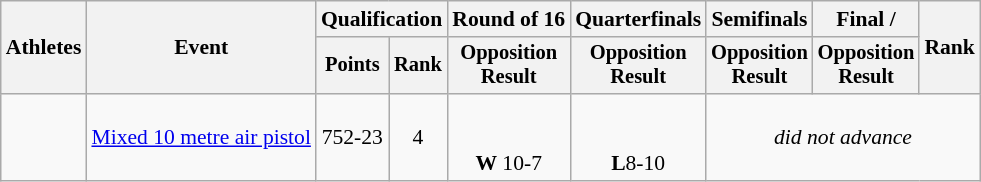<table class="wikitable" style="font-size:90%;">
<tr>
<th rowspan=2>Athletes</th>
<th rowspan=2>Event</th>
<th colspan=2>Qualification</th>
<th>Round of 16</th>
<th>Quarterfinals</th>
<th>Semifinals</th>
<th>Final / </th>
<th rowspan=2>Rank</th>
</tr>
<tr style="font-size:95%">
<th>Points</th>
<th>Rank</th>
<th>Opposition<br>Result</th>
<th>Opposition<br>Result</th>
<th>Opposition<br>Result</th>
<th>Opposition<br>Result</th>
</tr>
<tr align=center>
<td align=left><br></td>
<td align=left><a href='#'>Mixed 10 metre air pistol</a></td>
<td>752-23</td>
<td>4</td>
<td><br><br> <strong>W</strong> 10-7</td>
<td><br><br> <strong>L</strong>8-10</td>
<td Colspan=3><em>did not advance</em></td>
</tr>
</table>
